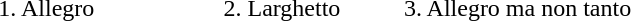<table>
<tr>
<td colspan="3"></td>
</tr>
<tr>
<td style="width: 33%; text-align: center;">1. Allegro</td>
<td style="width: 33%; text-align: center;">2. Larghetto</td>
<td style="width: 33%; text-align: center;">3. Allegro ma non tanto</td>
</tr>
</table>
